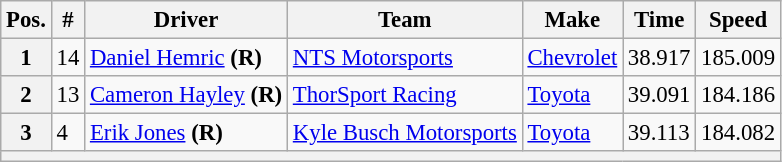<table class="wikitable" style="font-size:95%">
<tr>
<th>Pos.</th>
<th>#</th>
<th>Driver</th>
<th>Team</th>
<th>Make</th>
<th>Time</th>
<th>Speed</th>
</tr>
<tr>
<th>1</th>
<td>14</td>
<td><a href='#'>Daniel Hemric</a> <strong>(R)</strong></td>
<td><a href='#'>NTS Motorsports</a></td>
<td><a href='#'>Chevrolet</a></td>
<td>38.917</td>
<td>185.009</td>
</tr>
<tr>
<th>2</th>
<td>13</td>
<td><a href='#'>Cameron Hayley</a> <strong>(R)</strong></td>
<td><a href='#'>ThorSport Racing</a></td>
<td><a href='#'>Toyota</a></td>
<td>39.091</td>
<td>184.186</td>
</tr>
<tr>
<th>3</th>
<td>4</td>
<td><a href='#'>Erik Jones</a> <strong>(R)</strong></td>
<td><a href='#'>Kyle Busch Motorsports</a></td>
<td><a href='#'>Toyota</a></td>
<td>39.113</td>
<td>184.082</td>
</tr>
<tr>
<th colspan="7"></th>
</tr>
</table>
